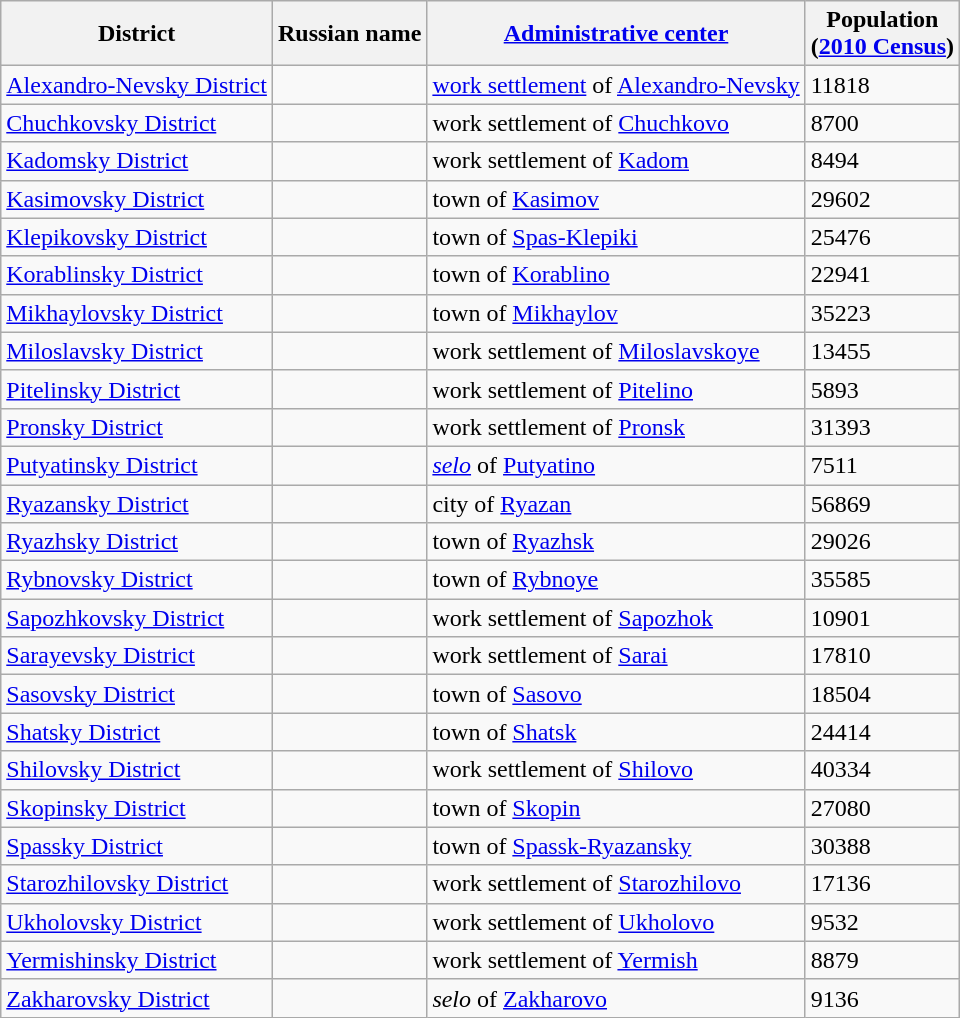<table class="wikitable sortable">
<tr>
<th>District</th>
<th>Russian name</th>
<th><a href='#'>Administrative center</a></th>
<th>Population<br>(<a href='#'>2010 Census</a>)</th>
</tr>
<tr>
<td><a href='#'>Alexandro-Nevsky District</a></td>
<td></td>
<td><a href='#'>work settlement</a> of <a href='#'>Alexandro-Nevsky</a></td>
<td>11818</td>
</tr>
<tr>
<td><a href='#'>Chuchkovsky District</a></td>
<td></td>
<td>work settlement of <a href='#'>Chuchkovo</a></td>
<td>8700</td>
</tr>
<tr>
<td><a href='#'>Kadomsky District</a></td>
<td></td>
<td>work settlement of <a href='#'>Kadom</a></td>
<td>8494</td>
</tr>
<tr>
<td><a href='#'>Kasimovsky District</a></td>
<td></td>
<td>town of <a href='#'>Kasimov</a></td>
<td>29602</td>
</tr>
<tr>
<td><a href='#'>Klepikovsky District</a></td>
<td></td>
<td>town of <a href='#'>Spas-Klepiki</a></td>
<td>25476</td>
</tr>
<tr>
<td><a href='#'>Korablinsky District</a></td>
<td></td>
<td>town of <a href='#'>Korablino</a></td>
<td>22941</td>
</tr>
<tr>
<td><a href='#'>Mikhaylovsky District</a></td>
<td></td>
<td>town of <a href='#'>Mikhaylov</a></td>
<td>35223</td>
</tr>
<tr>
<td><a href='#'>Miloslavsky District</a></td>
<td></td>
<td>work settlement of <a href='#'>Miloslavskoye</a></td>
<td>13455</td>
</tr>
<tr>
<td><a href='#'>Pitelinsky District</a></td>
<td></td>
<td>work settlement of <a href='#'>Pitelino</a></td>
<td>5893</td>
</tr>
<tr>
<td><a href='#'>Pronsky District</a></td>
<td></td>
<td>work settlement of <a href='#'>Pronsk</a></td>
<td>31393</td>
</tr>
<tr>
<td><a href='#'>Putyatinsky District</a></td>
<td></td>
<td><em><a href='#'>selo</a></em> of <a href='#'>Putyatino</a></td>
<td>7511</td>
</tr>
<tr>
<td><a href='#'>Ryazansky District</a></td>
<td></td>
<td>city of <a href='#'>Ryazan</a></td>
<td>56869</td>
</tr>
<tr>
<td><a href='#'>Ryazhsky District</a></td>
<td></td>
<td>town of <a href='#'>Ryazhsk</a></td>
<td>29026</td>
</tr>
<tr>
<td><a href='#'>Rybnovsky District</a></td>
<td></td>
<td>town of <a href='#'>Rybnoye</a></td>
<td>35585</td>
</tr>
<tr>
<td><a href='#'>Sapozhkovsky District</a></td>
<td></td>
<td>work settlement of <a href='#'>Sapozhok</a></td>
<td>10901</td>
</tr>
<tr>
<td><a href='#'>Sarayevsky District</a></td>
<td></td>
<td>work settlement of <a href='#'>Sarai</a></td>
<td>17810</td>
</tr>
<tr>
<td><a href='#'>Sasovsky District</a></td>
<td></td>
<td>town of <a href='#'>Sasovo</a></td>
<td>18504</td>
</tr>
<tr>
<td><a href='#'>Shatsky District</a></td>
<td></td>
<td>town of <a href='#'>Shatsk</a></td>
<td>24414</td>
</tr>
<tr>
<td><a href='#'>Shilovsky District</a></td>
<td></td>
<td>work settlement of <a href='#'>Shilovo</a></td>
<td>40334</td>
</tr>
<tr>
<td><a href='#'>Skopinsky District</a></td>
<td></td>
<td>town of <a href='#'>Skopin</a></td>
<td>27080</td>
</tr>
<tr>
<td><a href='#'>Spassky District</a></td>
<td></td>
<td>town of <a href='#'>Spassk-Ryazansky</a></td>
<td>30388</td>
</tr>
<tr>
<td><a href='#'>Starozhilovsky District</a></td>
<td></td>
<td>work settlement of <a href='#'>Starozhilovo</a></td>
<td>17136</td>
</tr>
<tr>
<td><a href='#'>Ukholovsky District</a></td>
<td></td>
<td>work settlement of <a href='#'>Ukholovo</a></td>
<td>9532</td>
</tr>
<tr>
<td><a href='#'>Yermishinsky District</a></td>
<td></td>
<td>work settlement of <a href='#'>Yermish</a></td>
<td>8879</td>
</tr>
<tr>
<td><a href='#'>Zakharovsky District</a></td>
<td></td>
<td><em>selo</em> of <a href='#'>Zakharovo</a></td>
<td>9136</td>
</tr>
</table>
